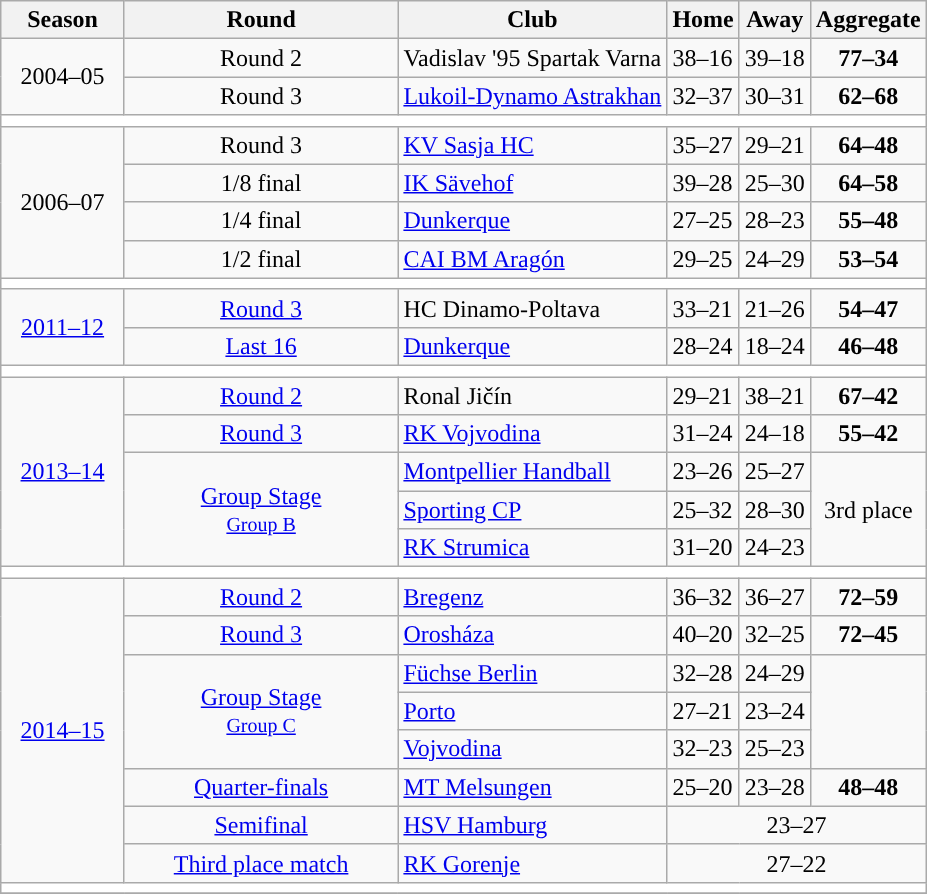<table class="wikitable">
<tr>
<th width=75>Season</th>
<th width=175>Round</th>
<th>Club</th>
<th>Home</th>
<th>Away</th>
<th>Aggregate</th>
</tr>
<tr>
<td align=center rowspan="2">2004–05</td>
<td align=center>Round 2</td>
<td align=left> Vadislav '95 Spartak Varna</td>
<td align=left>38–16</td>
<td align=left>39–18</td>
<td align=center><strong>77–34</strong></td>
</tr>
<tr>
<td align=center>Round 3</td>
<td align=left> <a href='#'>Lukoil-Dynamo Astrakhan</a></td>
<td align=left>32–37</td>
<td align=left>30–31</td>
<td align=center><strong>62–68</strong></td>
</tr>
<tr>
<td colspan=7 style="text-align: center;" bgcolor=white></td>
</tr>
<tr>
<td align=center rowspan="4">2006–07</td>
<td align=center>Round 3</td>
<td align=left> <a href='#'>KV Sasja HC</a></td>
<td align=left>35–27</td>
<td align=left>29–21</td>
<td align=center><strong>64–48</strong></td>
</tr>
<tr>
<td align=center>1/8 final</td>
<td align=left> <a href='#'>IK Sävehof</a></td>
<td align=left>39–28</td>
<td align=left>25–30</td>
<td align=center><strong>64–58</strong></td>
</tr>
<tr>
<td align=center>1/4 final</td>
<td align=left> <a href='#'>Dunkerque</a></td>
<td align=left>27–25</td>
<td align=left>28–23</td>
<td align=center><strong>55–48</strong></td>
</tr>
<tr>
<td align=center>1/2 final</td>
<td align=left> <a href='#'>CAI BM Aragón</a></td>
<td align=left>29–25</td>
<td align=left>24–29</td>
<td align=center><strong>53–54</strong></td>
</tr>
<tr>
<td colspan=7 style="text-align: center;" bgcolor=white></td>
</tr>
<tr>
<td align=center rowspan="2"><a href='#'>2011–12</a></td>
<td align=center><a href='#'>Round 3</a></td>
<td align=left> HC Dinamo-Poltava</td>
<td align=left>33–21</td>
<td align=left>21–26</td>
<td align=center><strong>54–47</strong></td>
</tr>
<tr>
<td align=center><a href='#'>Last 16</a></td>
<td align=left> <a href='#'>Dunkerque</a></td>
<td align=left>28–24</td>
<td align=left>18–24</td>
<td align=center><strong>46–48</strong></td>
</tr>
<tr>
<td colspan=7 style="text-align: center;" bgcolor=white></td>
</tr>
<tr>
<td align=center rowspan="5"><a href='#'>2013–14</a></td>
<td align=center><a href='#'>Round 2</a></td>
<td align=left> Ronal Jičín</td>
<td align=left>29–21</td>
<td align=left>38–21</td>
<td align=center><strong>67–42</strong></td>
</tr>
<tr>
<td align=center><a href='#'>Round 3</a></td>
<td align=left> <a href='#'>RK Vojvodina</a></td>
<td align=left>31–24</td>
<td align=left>24–18</td>
<td align=center><strong>55–42</strong></td>
</tr>
<tr>
<td align=center rowspan="3"><a href='#'>Group Stage <br><small>Group B</small></a><br></td>
<td align=left> <a href='#'>Montpellier Handball</a></td>
<td align=left>23–26</td>
<td align=left>25–27</td>
<td align=center rowspan=3>3rd place</td>
</tr>
<tr>
<td align=left> <a href='#'>Sporting CP</a></td>
<td align=left>25–32</td>
<td align=left>28–30</td>
</tr>
<tr>
<td align=left> <a href='#'>RK Strumica</a></td>
<td align=left>31–20</td>
<td align=left>24–23</td>
</tr>
<tr>
<td colspan=7 style="text-align: center;" bgcolor=white></td>
</tr>
<tr>
<td align=center rowspan="8"><a href='#'>2014–15</a></td>
<td align=center><a href='#'>Round 2</a></td>
<td align=left> <a href='#'>Bregenz</a></td>
<td align=left>36–32</td>
<td align=left>36–27</td>
<td align=center><strong>72–59</strong></td>
</tr>
<tr>
<td align=center><a href='#'>Round 3</a></td>
<td align=left> <a href='#'>Orosháza</a></td>
<td align=left>40–20</td>
<td align=left>32–25</td>
<td align=center><strong>72–45</strong></td>
</tr>
<tr>
<td align=center rowspan="3"><a href='#'>Group Stage <br><small>Group C</small></a><br></td>
<td align=left> <a href='#'>Füchse Berlin</a></td>
<td align=left>32–28</td>
<td align=left>24–29</td>
<td align=center rowspan=3></td>
</tr>
<tr>
<td align=left> <a href='#'>Porto</a></td>
<td align=left>27–21</td>
<td align=left>23–24</td>
</tr>
<tr>
<td align=left> <a href='#'>Vojvodina</a></td>
<td align=left>32–23</td>
<td align=left>25–23</td>
</tr>
<tr>
<td align=center><a href='#'>Quarter-finals</a></td>
<td align=left> <a href='#'>MT Melsungen</a></td>
<td align=left>25–20</td>
<td align=left>23–28</td>
<td align=center><strong>48–48</strong></td>
</tr>
<tr>
<td align=center><a href='#'>Semifinal</a></td>
<td align=left> <a href='#'>HSV Hamburg</a></td>
<td colspan=3; style="text-align:center;">23–27</td>
</tr>
<tr>
<td align=center><a href='#'>Third place match</a></td>
<td align=left> <a href='#'>RK Gorenje</a></td>
<td colspan=3; style="text-align:center;">27–22</td>
</tr>
<tr>
<td colspan=7 style="text-align: center;" bgcolor=white></td>
</tr>
<tr>
</tr>
</table>
